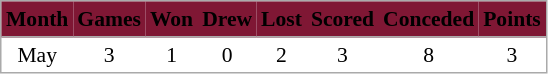<table cellspacing="0" cellpadding="3" style="border:1px solid #AAAAAA;font-size:90%">
<tr bgcolor="#7F1734">
<th style="border-bottom:1px solid #AAAAAA" align="center"><span>Month</span></th>
<th style="border-bottom:1px solid #AAAAAA" align="center"><span>Games</span></th>
<th style="border-bottom:1px solid #AAAAAA" align="center"><span>Won</span></th>
<th style="border-bottom:1px solid #AAAAAA" align="center"><span>Drew</span></th>
<th style="border-bottom:1px solid #AAAAAA" align="center"><span>Lost</span></th>
<th style="border-bottom:1px solid #AAAAAA" align="center"><span>Scored</span></th>
<th style="border-bottom:1px solid #AAAAAA" align="center"><span>Conceded</span></th>
<th style="border-bottom:1px solid #AAAAAA" align="center"><span>Points</span></th>
</tr>
<tr>
<td align="center">May</td>
<td align="center">3</td>
<td align="center">1</td>
<td align="center">0</td>
<td align="center">2</td>
<td align="center">3</td>
<td align="center">8</td>
<td align="center">3</td>
</tr>
</table>
